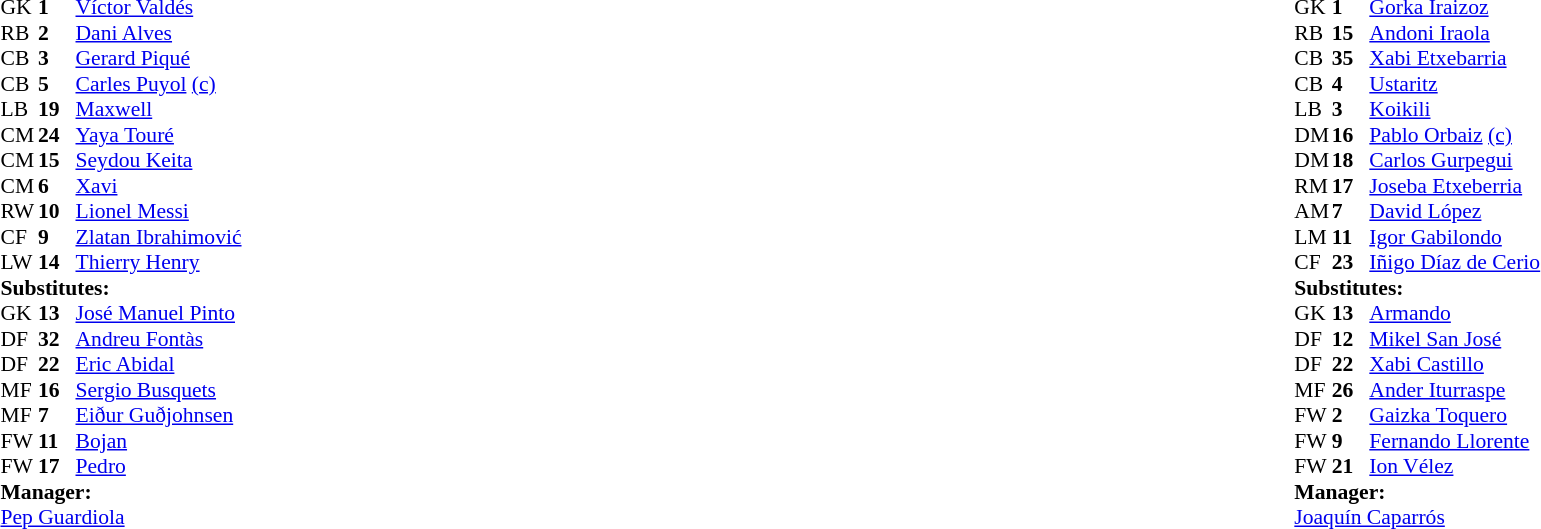<table width="100%">
<tr>
<td valign="top" width="50%"><br><table style="font-size: 90%" cellspacing="0" cellpadding="0">
<tr>
<td colspan="4"></td>
</tr>
<tr>
<th width=25></th>
<th width=25></th>
</tr>
<tr>
<td>GK</td>
<td><strong>1</strong></td>
<td> <a href='#'>Víctor Valdés</a></td>
<td></td>
<td></td>
</tr>
<tr>
<td>RB</td>
<td><strong>2</strong></td>
<td> <a href='#'>Dani Alves</a></td>
<td></td>
<td></td>
</tr>
<tr>
<td>CB</td>
<td><strong>3</strong></td>
<td> <a href='#'>Gerard Piqué</a></td>
<td></td>
<td></td>
</tr>
<tr>
<td>CB</td>
<td><strong>5</strong></td>
<td> <a href='#'>Carles Puyol</a> <a href='#'>(c)</a></td>
<td></td>
<td></td>
</tr>
<tr>
<td>LB</td>
<td><strong>19</strong></td>
<td> <a href='#'>Maxwell</a></td>
<td></td>
<td></td>
</tr>
<tr>
<td>CM</td>
<td><strong>24</strong></td>
<td> <a href='#'>Yaya Touré</a></td>
<td></td>
<td></td>
</tr>
<tr>
<td>CM</td>
<td><strong>15</strong></td>
<td> <a href='#'>Seydou Keita</a></td>
<td></td>
<td></td>
</tr>
<tr>
<td>CM</td>
<td><strong>6</strong></td>
<td> <a href='#'>Xavi</a></td>
<td></td>
<td></td>
</tr>
<tr>
<td>RW</td>
<td><strong>10</strong></td>
<td> <a href='#'>Lionel Messi</a></td>
<td></td>
<td></td>
</tr>
<tr>
<td>CF</td>
<td><strong>9</strong></td>
<td> <a href='#'>Zlatan Ibrahimović</a></td>
<td></td>
<td></td>
</tr>
<tr>
<td>LW</td>
<td><strong>14</strong></td>
<td> <a href='#'>Thierry Henry</a></td>
<td></td>
<td></td>
</tr>
<tr>
<td colspan=3><strong>Substitutes:</strong></td>
</tr>
<tr>
<td>GK</td>
<td><strong>13</strong></td>
<td> <a href='#'>José Manuel Pinto</a></td>
<td></td>
<td></td>
</tr>
<tr>
<td>DF</td>
<td><strong>32</strong></td>
<td> <a href='#'>Andreu Fontàs</a></td>
<td></td>
<td></td>
</tr>
<tr>
<td>DF</td>
<td><strong>22</strong></td>
<td> <a href='#'>Eric Abidal</a></td>
<td></td>
<td></td>
</tr>
<tr>
<td>MF</td>
<td><strong>16</strong></td>
<td> <a href='#'>Sergio Busquets</a></td>
<td></td>
<td></td>
</tr>
<tr>
<td>MF</td>
<td><strong>7</strong></td>
<td> <a href='#'>Eiður Guðjohnsen</a></td>
<td></td>
<td></td>
</tr>
<tr>
<td>FW</td>
<td><strong>11</strong></td>
<td> <a href='#'>Bojan</a></td>
<td></td>
<td></td>
</tr>
<tr>
<td>FW</td>
<td><strong>17</strong></td>
<td> <a href='#'>Pedro</a></td>
<td></td>
<td></td>
</tr>
<tr>
<td colspan=3><strong>Manager:</strong></td>
</tr>
<tr>
<td colspan=4> <a href='#'>Pep Guardiola</a></td>
</tr>
<tr>
</tr>
</table>
</td>
<td valign="top" width="50%"><br><table style="font-size: 90%" cellspacing="0" cellpadding="0" align=center>
<tr>
<td colspan=4></td>
</tr>
<tr>
<th width=25></th>
<th width=25></th>
</tr>
<tr>
<th width=25></th>
<th width=25></th>
</tr>
<tr>
<td>GK</td>
<td><strong>1</strong></td>
<td> <a href='#'>Gorka Iraizoz</a></td>
<td></td>
<td></td>
</tr>
<tr>
<td>RB</td>
<td><strong>15</strong></td>
<td> <a href='#'>Andoni Iraola</a></td>
<td></td>
<td></td>
</tr>
<tr>
<td>CB</td>
<td><strong>35</strong></td>
<td> <a href='#'>Xabi Etxebarria</a></td>
<td></td>
<td></td>
</tr>
<tr>
<td>CB</td>
<td><strong>4</strong></td>
<td> <a href='#'>Ustaritz</a></td>
<td></td>
<td></td>
</tr>
<tr>
<td>LB</td>
<td><strong>3</strong></td>
<td> <a href='#'>Koikili</a></td>
<td></td>
<td></td>
</tr>
<tr>
<td>DM</td>
<td><strong>16</strong></td>
<td> <a href='#'>Pablo Orbaiz</a> <a href='#'>(c)</a></td>
<td></td>
<td></td>
</tr>
<tr>
<td>DM</td>
<td><strong>18</strong></td>
<td> <a href='#'>Carlos Gurpegui</a></td>
<td></td>
<td></td>
</tr>
<tr>
<td>RM</td>
<td><strong>17</strong></td>
<td> <a href='#'>Joseba Etxeberria</a></td>
<td></td>
<td></td>
</tr>
<tr>
<td>AM</td>
<td><strong>7</strong></td>
<td> <a href='#'>David López</a></td>
<td></td>
<td></td>
</tr>
<tr>
<td>LM</td>
<td><strong>11</strong></td>
<td> <a href='#'>Igor Gabilondo</a></td>
<td></td>
<td></td>
</tr>
<tr>
<td>CF</td>
<td><strong>23</strong></td>
<td> <a href='#'>Iñigo Díaz de Cerio</a></td>
<td></td>
<td></td>
</tr>
<tr>
<td colspan=3><strong>Substitutes:</strong></td>
</tr>
<tr>
<td>GK</td>
<td><strong>13</strong></td>
<td> <a href='#'>Armando</a></td>
<td></td>
<td></td>
</tr>
<tr>
<td>DF</td>
<td><strong>12</strong></td>
<td> <a href='#'>Mikel San José</a></td>
<td></td>
<td></td>
</tr>
<tr>
<td>DF</td>
<td><strong>22</strong></td>
<td> <a href='#'>Xabi Castillo</a></td>
<td></td>
<td></td>
</tr>
<tr>
<td>MF</td>
<td><strong>26</strong></td>
<td> <a href='#'>Ander Iturraspe</a></td>
<td></td>
<td></td>
</tr>
<tr>
<td>FW</td>
<td><strong>2</strong></td>
<td> <a href='#'>Gaizka Toquero</a></td>
<td></td>
<td></td>
</tr>
<tr>
<td>FW</td>
<td><strong>9</strong></td>
<td> <a href='#'>Fernando Llorente</a></td>
<td></td>
<td></td>
</tr>
<tr>
<td>FW</td>
<td><strong>21</strong></td>
<td> <a href='#'>Ion Vélez</a></td>
<td></td>
<td></td>
</tr>
<tr>
<td colspan=3><strong>Manager:</strong></td>
</tr>
<tr>
<td colspan=4> <a href='#'>Joaquín Caparrós</a></td>
</tr>
</table>
</td>
</tr>
</table>
